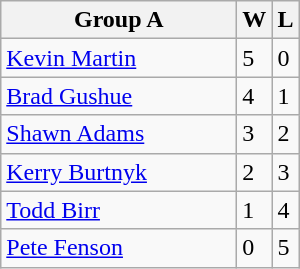<table class="wikitable">
<tr>
<th width=150>Group A</th>
<th>W</th>
<th>L</th>
</tr>
<tr>
<td> <a href='#'>Kevin Martin</a></td>
<td>5</td>
<td>0</td>
</tr>
<tr>
<td> <a href='#'>Brad Gushue</a></td>
<td>4</td>
<td>1</td>
</tr>
<tr>
<td> <a href='#'>Shawn Adams</a></td>
<td>3</td>
<td>2</td>
</tr>
<tr>
<td> <a href='#'>Kerry Burtnyk</a></td>
<td>2</td>
<td>3</td>
</tr>
<tr>
<td> <a href='#'>Todd Birr</a></td>
<td>1</td>
<td>4</td>
</tr>
<tr>
<td> <a href='#'>Pete Fenson</a></td>
<td>0</td>
<td>5</td>
</tr>
</table>
